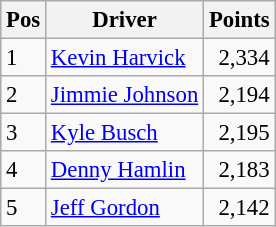<table class="wikitable" style="font-size: 95%;">
<tr>
<th>Pos</th>
<th>Driver</th>
<th>Points</th>
</tr>
<tr>
<td>1</td>
<td><a href='#'>Kevin Harvick</a></td>
<td style="text-align:right;">2,334</td>
</tr>
<tr>
<td>2</td>
<td><a href='#'>Jimmie Johnson</a></td>
<td style="text-align:right;">2,194</td>
</tr>
<tr>
<td>3</td>
<td><a href='#'>Kyle Busch</a></td>
<td style="text-align:right;">2,195</td>
</tr>
<tr>
<td>4</td>
<td><a href='#'>Denny Hamlin</a></td>
<td style="text-align:right;">2,183</td>
</tr>
<tr>
<td>5</td>
<td><a href='#'>Jeff Gordon</a></td>
<td style="text-align:right;">2,142</td>
</tr>
</table>
